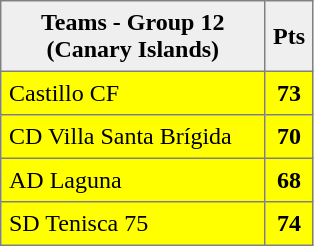<table style=border-collapse:collapse border=1 cellspacing=0 cellpadding=5>
<tr align=center bgcolor=#efefef>
<th width=165>Teams - Group 12<br>(Canary Islands)</th>
<th width=20>Pts</th>
</tr>
<tr align=center style="background:#FFFF00;">
<td style="text-align:left;">Castillo CF</td>
<td><strong>73</strong></td>
</tr>
<tr align=center style="background:#FFFF00;">
<td style="text-align:left;">CD Villa Santa Brígida</td>
<td><strong>70</strong></td>
</tr>
<tr align=center style="background:#FFFF00;">
<td style="text-align:left;">AD Laguna</td>
<td><strong>68</strong></td>
</tr>
<tr align=center style="background:#FFFF00;">
<td style="text-align:left;">SD Tenisca 75</td>
<td><strong>74</strong></td>
</tr>
</table>
